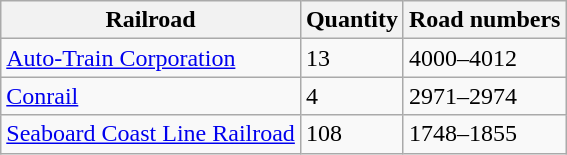<table class="wikitable">
<tr>
<th>Railroad</th>
<th>Quantity</th>
<th>Road numbers</th>
</tr>
<tr>
<td><a href='#'>Auto-Train Corporation</a></td>
<td>13</td>
<td>4000–4012</td>
</tr>
<tr>
<td><a href='#'>Conrail</a></td>
<td>4</td>
<td>2971–2974</td>
</tr>
<tr>
<td><a href='#'>Seaboard Coast Line Railroad</a></td>
<td>108</td>
<td>1748–1855</td>
</tr>
</table>
